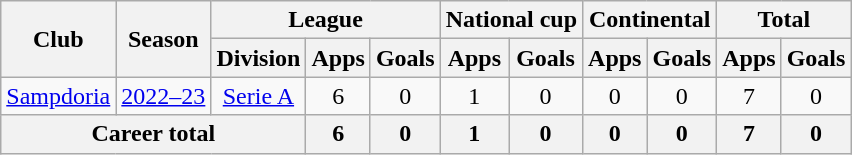<table class="wikitable" style="text-align:center">
<tr>
<th rowspan="2">Club</th>
<th rowspan="2">Season</th>
<th colspan="3">League</th>
<th colspan="2">National cup</th>
<th colspan="2">Continental</th>
<th colspan="2">Total</th>
</tr>
<tr>
<th>Division</th>
<th>Apps</th>
<th>Goals</th>
<th>Apps</th>
<th>Goals</th>
<th>Apps</th>
<th>Goals</th>
<th>Apps</th>
<th>Goals</th>
</tr>
<tr>
<td><a href='#'>Sampdoria</a></td>
<td><a href='#'>2022–23</a></td>
<td><a href='#'>Serie A</a></td>
<td>6</td>
<td>0</td>
<td>1</td>
<td>0</td>
<td>0</td>
<td>0</td>
<td>7</td>
<td>0</td>
</tr>
<tr>
<th colspan="3">Career total</th>
<th>6</th>
<th>0</th>
<th>1</th>
<th>0</th>
<th>0</th>
<th>0</th>
<th>7</th>
<th>0</th>
</tr>
</table>
